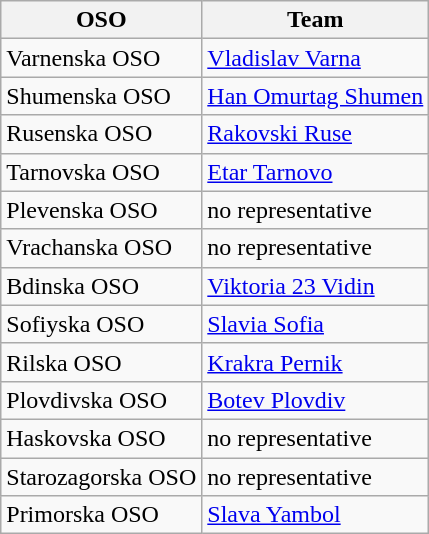<table class="wikitable " style="text-align:left;">
<tr>
<th>OSO</th>
<th>Team</th>
</tr>
<tr>
<td>Varnenska OSO</td>
<td><a href='#'>Vladislav Varna</a></td>
</tr>
<tr>
<td>Shumenska OSO</td>
<td><a href='#'>Han Omurtag Shumen</a></td>
</tr>
<tr>
<td>Rusenska OSO</td>
<td><a href='#'>Rakovski Ruse</a></td>
</tr>
<tr>
<td>Tarnovska OSO</td>
<td><a href='#'>Etar Tarnovo</a></td>
</tr>
<tr>
<td>Plevenska OSO</td>
<td>no representative</td>
</tr>
<tr>
<td>Vrachanska OSO</td>
<td>no representative</td>
</tr>
<tr>
<td>Bdinska OSO</td>
<td><a href='#'>Viktoria 23 Vidin</a></td>
</tr>
<tr>
<td>Sofiyska OSO</td>
<td><a href='#'>Slavia Sofia</a></td>
</tr>
<tr>
<td>Rilska OSO</td>
<td><a href='#'>Krakra Pernik</a></td>
</tr>
<tr>
<td>Plovdivska OSO</td>
<td><a href='#'>Botev Plovdiv</a></td>
</tr>
<tr>
<td>Haskovska OSO</td>
<td>no representative</td>
</tr>
<tr>
<td>Starozagorska OSO</td>
<td>no representative</td>
</tr>
<tr>
<td>Primorska OSO</td>
<td><a href='#'>Slava Yambol</a></td>
</tr>
</table>
